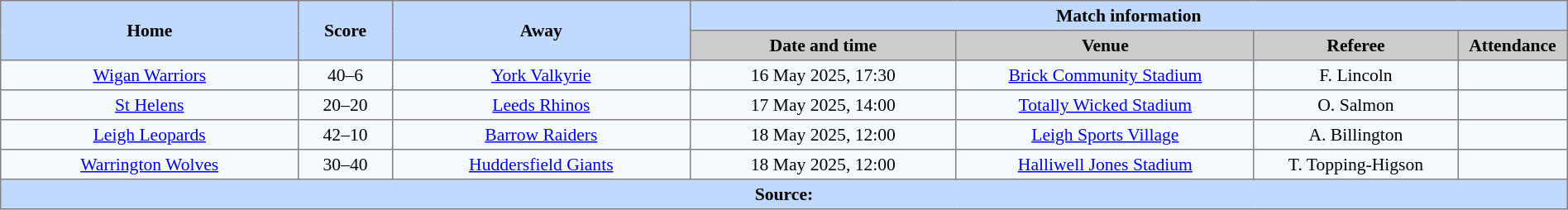<table border=1 style="border-collapse:collapse; font-size:90%; text-align:center;" cellpadding=3 cellspacing=0 width=100%>
<tr bgcolor=#C1D8FF>
<th scope="col" rowspan=2 width=19%>Home</th>
<th scope="col" rowspan=2 width=6%>Score</th>
<th scope="col" rowspan=2 width=19%>Away</th>
<th colspan=4>Match information</th>
</tr>
<tr style="background:#CCCCCC;">
<th scope="col" width=17%>Date and time</th>
<th scope="col" width=19%>Venue</th>
<th scope="col" width=13%>Referee</th>
<th scope="col" width=7%>Attendance</th>
</tr>
<tr bgcolor=#F5FAFF>
<td> <a href='#'>Wigan Warriors</a></td>
<td>40–6</td>
<td> <a href='#'>York Valkyrie</a></td>
<td>16 May 2025, 17:30</td>
<td><a href='#'>Brick Community Stadium</a></td>
<td>F. Lincoln</td>
<td></td>
</tr>
<tr bgcolor=#F5FAFF>
<td> <a href='#'>St Helens</a></td>
<td>20–20</td>
<td> <a href='#'>Leeds Rhinos</a></td>
<td>17 May 2025, 14:00</td>
<td><a href='#'>Totally Wicked Stadium</a></td>
<td>O. Salmon</td>
<td></td>
</tr>
<tr bgcolor=#F5FAFF>
<td> <a href='#'>Leigh Leopards</a></td>
<td>42–10</td>
<td> <a href='#'>Barrow Raiders</a></td>
<td>18 May 2025, 12:00</td>
<td><a href='#'>Leigh Sports Village</a></td>
<td>A. Billington</td>
<td></td>
</tr>
<tr bgcolor=#F5FAFF>
<td> <a href='#'>Warrington Wolves</a></td>
<td>30–40</td>
<td> <a href='#'>Huddersfield Giants</a></td>
<td>18 May 2025, 12:00</td>
<td><a href='#'>Halliwell Jones Stadium</a></td>
<td>T. Topping-Higson</td>
<td></td>
</tr>
<tr style="background:#c1d8ff;">
<th colspan=7>Source:</th>
</tr>
</table>
